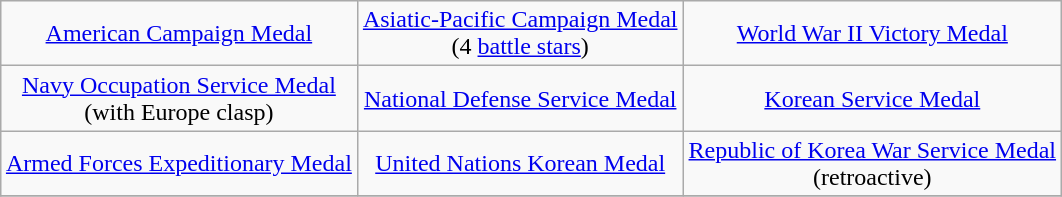<table class="wikitable" style="margin:1em auto; text-align:center;">
<tr>
<td><a href='#'>American Campaign Medal</a></td>
<td><a href='#'>Asiatic-Pacific Campaign Medal</a><br>(4 <a href='#'>battle stars</a>)</td>
<td><a href='#'>World War II Victory Medal</a></td>
</tr>
<tr>
<td><a href='#'>Navy Occupation Service Medal</a><br>(with Europe clasp)</td>
<td><a href='#'>National Defense Service Medal</a></td>
<td><a href='#'>Korean Service Medal</a></td>
</tr>
<tr>
<td><a href='#'>Armed Forces Expeditionary Medal</a></td>
<td><a href='#'>United Nations Korean Medal</a></td>
<td><a href='#'>Republic of Korea War Service Medal</a><br>(retroactive)</td>
</tr>
<tr>
</tr>
</table>
